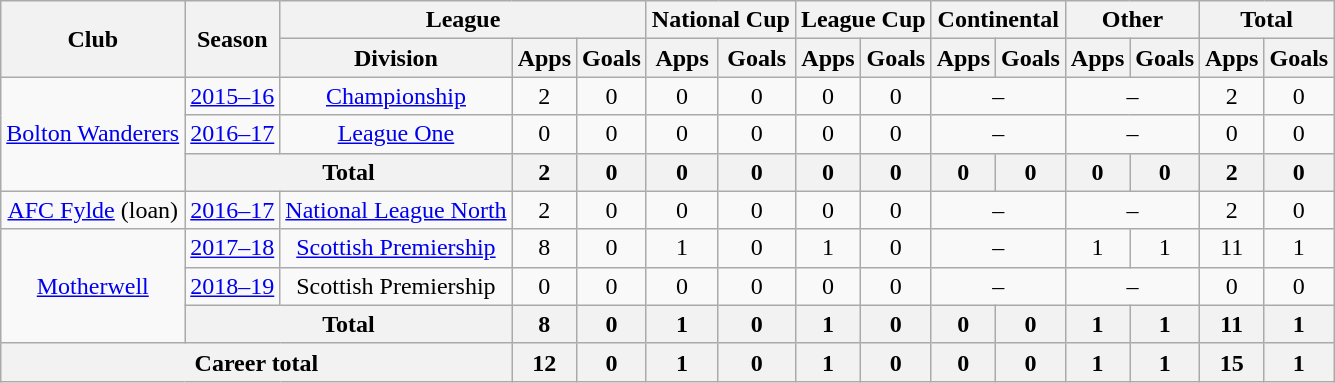<table class="wikitable" style="text-align: center;">
<tr>
<th rowspan="2">Club</th>
<th rowspan="2">Season</th>
<th colspan="3">League</th>
<th colspan="2">National Cup</th>
<th colspan="2">League Cup</th>
<th colspan="2">Continental</th>
<th colspan="2">Other</th>
<th colspan="2">Total</th>
</tr>
<tr>
<th>Division</th>
<th>Apps</th>
<th>Goals</th>
<th>Apps</th>
<th>Goals</th>
<th>Apps</th>
<th>Goals</th>
<th>Apps</th>
<th>Goals</th>
<th>Apps</th>
<th>Goals</th>
<th>Apps</th>
<th>Goals</th>
</tr>
<tr>
<td rowspan="3"><a href='#'>Bolton Wanderers</a></td>
<td><a href='#'>2015–16</a></td>
<td><a href='#'>Championship</a></td>
<td>2</td>
<td>0</td>
<td>0</td>
<td>0</td>
<td>0</td>
<td>0</td>
<td colspan="2">–</td>
<td colspan="2">–</td>
<td>2</td>
<td>0</td>
</tr>
<tr>
<td><a href='#'>2016–17</a></td>
<td><a href='#'>League One</a></td>
<td>0</td>
<td>0</td>
<td>0</td>
<td>0</td>
<td>0</td>
<td>0</td>
<td colspan="2">–</td>
<td colspan="2">–</td>
<td>0</td>
<td>0</td>
</tr>
<tr>
<th colspan="2">Total</th>
<th>2</th>
<th>0</th>
<th>0</th>
<th>0</th>
<th>0</th>
<th>0</th>
<th>0</th>
<th>0</th>
<th>0</th>
<th>0</th>
<th>2</th>
<th>0</th>
</tr>
<tr>
<td><a href='#'>AFC Fylde</a> (loan)</td>
<td><a href='#'>2016–17</a></td>
<td><a href='#'>National League North</a></td>
<td>2</td>
<td>0</td>
<td>0</td>
<td>0</td>
<td>0</td>
<td>0</td>
<td colspan="2">–</td>
<td colspan="2">–</td>
<td>2</td>
<td>0</td>
</tr>
<tr>
<td rowspan=3><a href='#'>Motherwell</a></td>
<td><a href='#'>2017–18</a></td>
<td><a href='#'>Scottish Premiership</a></td>
<td>8</td>
<td>0</td>
<td>1</td>
<td>0</td>
<td>1</td>
<td>0</td>
<td colspan="2">–</td>
<td>1</td>
<td>1</td>
<td>11</td>
<td>1</td>
</tr>
<tr>
<td><a href='#'>2018–19</a></td>
<td>Scottish Premiership</td>
<td>0</td>
<td>0</td>
<td>0</td>
<td>0</td>
<td>0</td>
<td>0</td>
<td colspan=2>–</td>
<td colspan=2>–</td>
<td>0</td>
<td>0</td>
</tr>
<tr>
<th colspan=2>Total</th>
<th>8</th>
<th>0</th>
<th>1</th>
<th>0</th>
<th>1</th>
<th>0</th>
<th>0</th>
<th>0</th>
<th>1</th>
<th>1</th>
<th>11</th>
<th>1</th>
</tr>
<tr>
<th colspan="3">Career total</th>
<th>12</th>
<th>0</th>
<th>1</th>
<th>0</th>
<th>1</th>
<th>0</th>
<th>0</th>
<th>0</th>
<th>1</th>
<th>1</th>
<th>15</th>
<th>1</th>
</tr>
</table>
